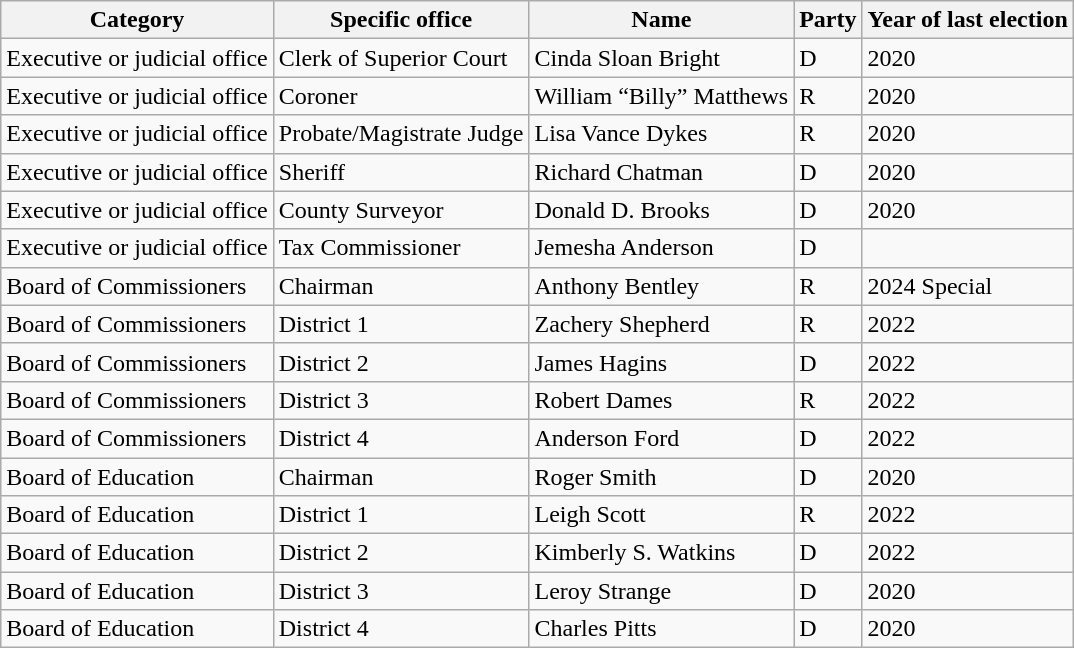<table class="wikitable">
<tr>
<th>Category</th>
<th>Specific office</th>
<th>Name</th>
<th>Party</th>
<th>Year of last election</th>
</tr>
<tr>
<td>Executive or judicial office</td>
<td>Clerk of Superior Court</td>
<td>Cinda Sloan Bright</td>
<td>D</td>
<td>2020</td>
</tr>
<tr>
<td>Executive or judicial office</td>
<td>Coroner</td>
<td>William “Billy” Matthews</td>
<td>R</td>
<td>2020</td>
</tr>
<tr>
<td>Executive or judicial office</td>
<td>Probate/Magistrate Judge</td>
<td>Lisa Vance Dykes</td>
<td>R</td>
<td>2020</td>
</tr>
<tr>
<td>Executive or judicial office</td>
<td>Sheriff</td>
<td>Richard Chatman</td>
<td>D</td>
<td>2020</td>
</tr>
<tr>
<td>Executive or judicial office</td>
<td>County Surveyor</td>
<td>Donald D. Brooks</td>
<td>D</td>
<td>2020</td>
</tr>
<tr>
<td>Executive or judicial office</td>
<td>Tax Commissioner</td>
<td>Jemesha Anderson</td>
<td>D</td>
<td></td>
</tr>
<tr>
<td>Board of Commissioners</td>
<td>Chairman</td>
<td>Anthony Bentley</td>
<td>R</td>
<td>2024 Special</td>
</tr>
<tr>
<td>Board of Commissioners</td>
<td>District 1</td>
<td>Zachery Shepherd</td>
<td>R</td>
<td>2022</td>
</tr>
<tr>
<td>Board of Commissioners</td>
<td>District 2</td>
<td>James Hagins</td>
<td>D</td>
<td>2022</td>
</tr>
<tr>
<td>Board of Commissioners</td>
<td>District 3</td>
<td>Robert Dames</td>
<td>R</td>
<td>2022</td>
</tr>
<tr>
<td>Board of Commissioners</td>
<td>District 4</td>
<td>Anderson Ford</td>
<td>D</td>
<td>2022</td>
</tr>
<tr>
<td>Board of Education</td>
<td>Chairman</td>
<td>Roger Smith</td>
<td>D</td>
<td>2020</td>
</tr>
<tr>
<td>Board of Education</td>
<td>District 1</td>
<td>Leigh Scott</td>
<td>R</td>
<td>2022</td>
</tr>
<tr>
<td>Board of Education</td>
<td>District 2</td>
<td>Kimberly S. Watkins</td>
<td>D</td>
<td>2022</td>
</tr>
<tr>
<td>Board of Education</td>
<td>District 3</td>
<td>Leroy Strange</td>
<td>D</td>
<td>2020</td>
</tr>
<tr>
<td>Board of Education</td>
<td>District 4</td>
<td>Charles Pitts</td>
<td>D</td>
<td>2020</td>
</tr>
</table>
